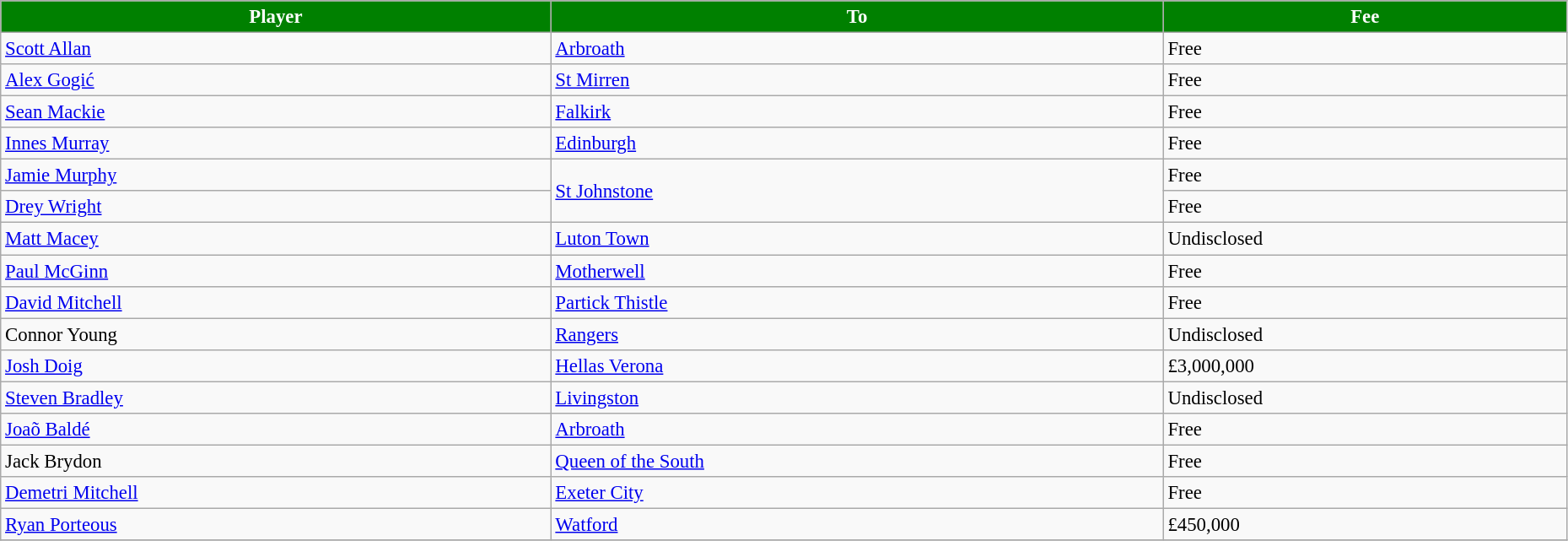<table class="wikitable" style="text-align:center; font-size:95%;width:98%; text-align:left">
<tr>
<th style="background:#008000; color:white;"><strong>Player</strong></th>
<th style="background:#008000; color:white;"><strong>To</strong></th>
<th style="background:#008000; color:white;"><strong>Fee</strong></th>
</tr>
<tr>
<td> <a href='#'>Scott Allan</a></td>
<td> <a href='#'>Arbroath</a></td>
<td>Free</td>
</tr>
<tr>
<td> <a href='#'>Alex Gogić</a></td>
<td> <a href='#'>St Mirren</a></td>
<td>Free</td>
</tr>
<tr>
<td> <a href='#'>Sean Mackie</a></td>
<td> <a href='#'>Falkirk</a></td>
<td>Free</td>
</tr>
<tr>
<td> <a href='#'>Innes Murray</a></td>
<td> <a href='#'>Edinburgh</a></td>
<td>Free</td>
</tr>
<tr>
<td> <a href='#'>Jamie Murphy</a></td>
<td rowspan=2> <a href='#'>St Johnstone</a></td>
<td>Free</td>
</tr>
<tr>
<td> <a href='#'>Drey Wright</a></td>
<td>Free</td>
</tr>
<tr>
<td> <a href='#'>Matt Macey</a></td>
<td> <a href='#'>Luton Town</a></td>
<td>Undisclosed</td>
</tr>
<tr>
<td> <a href='#'>Paul McGinn</a></td>
<td> <a href='#'>Motherwell</a></td>
<td>Free</td>
</tr>
<tr>
<td> <a href='#'>David Mitchell</a></td>
<td> <a href='#'>Partick Thistle</a></td>
<td>Free</td>
</tr>
<tr>
<td> Connor Young</td>
<td> <a href='#'>Rangers</a></td>
<td>Undisclosed</td>
</tr>
<tr>
<td> <a href='#'>Josh Doig</a></td>
<td> <a href='#'>Hellas Verona</a></td>
<td>£3,000,000</td>
</tr>
<tr>
<td> <a href='#'>Steven Bradley</a></td>
<td> <a href='#'>Livingston</a></td>
<td>Undisclosed</td>
</tr>
<tr>
<td> <a href='#'>Joaõ Baldé</a></td>
<td> <a href='#'>Arbroath</a></td>
<td>Free</td>
</tr>
<tr>
<td> Jack Brydon</td>
<td> <a href='#'>Queen of the South</a></td>
<td>Free</td>
</tr>
<tr>
<td> <a href='#'>Demetri Mitchell</a></td>
<td> <a href='#'>Exeter City</a></td>
<td>Free</td>
</tr>
<tr>
<td> <a href='#'>Ryan Porteous</a></td>
<td> <a href='#'>Watford</a></td>
<td>£450,000</td>
</tr>
<tr>
</tr>
</table>
